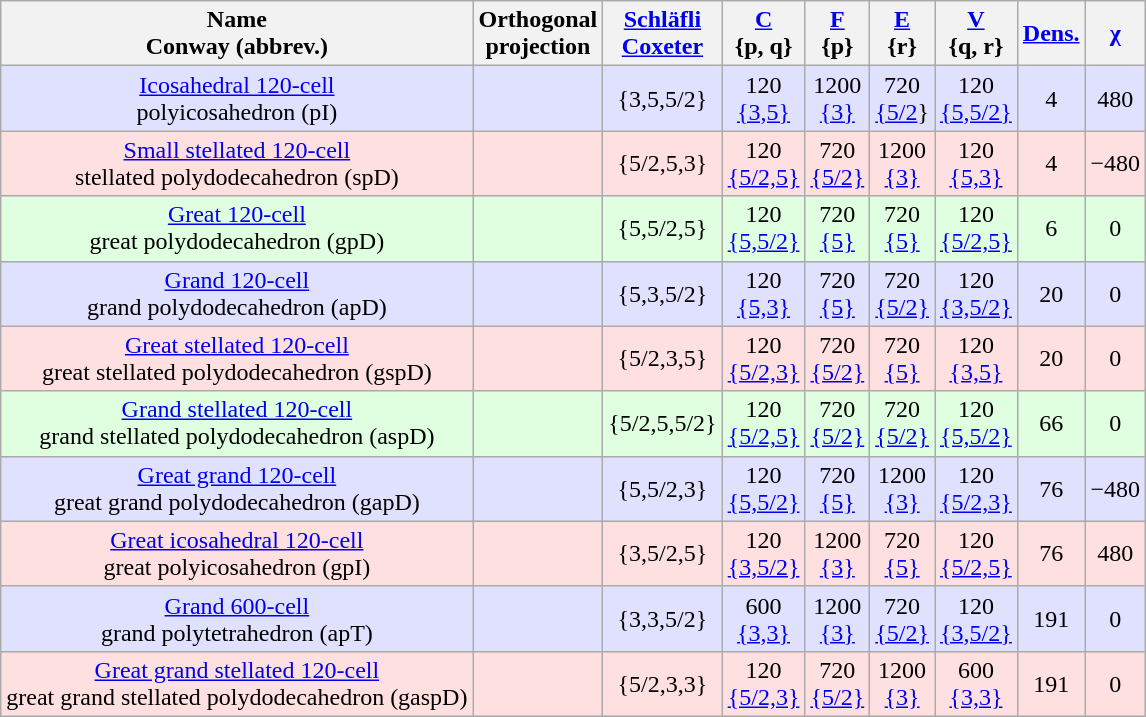<table class="wikitable sortable">
<tr>
<th>Name<br>Conway (abbrev.)</th>
<th>Orthogonal<br>projection</th>
<th><a href='#'>Schläfli</a><br><a href='#'>Coxeter</a></th>
<th><a href='#'>C</a><br>{p, q}</th>
<th><a href='#'>F</a><br>{p}</th>
<th><a href='#'>E</a><br>{r}</th>
<th><a href='#'>V</a><br>{q, r}</th>
<th><a href='#'>Dens.</a></th>
<th><a href='#'>χ</a></th>
</tr>
<tr align=center BGCOLOR="#e0e0ff">
<td><a href='#'>Icosahedral 120-cell</a><br>polyicosahedron (pI)</td>
<td></td>
<td>{3,5,5/2}<br></td>
<td>120<br><a href='#'>{3,5}</a><br></td>
<td>1200<br><a href='#'>{3}</a><br></td>
<td>720<br><a href='#'>{5/2</a>}<br></td>
<td>120<br><a href='#'>{5,5/2}</a><br></td>
<td>4</td>
<td>480</td>
</tr>
<tr align=center BGCOLOR="#ffe0e0">
<td><a href='#'>Small stellated 120-cell</a><br>stellated polydodecahedron (spD)</td>
<td></td>
<td>{5/2,5,3}<br></td>
<td>120<br><a href='#'>{5/2,5}</a><br></td>
<td>720<br><a href='#'>{5/2}</a><br></td>
<td>1200<br><a href='#'>{3}</a><br></td>
<td>120<br><a href='#'>{5,3}</a><br></td>
<td>4</td>
<td>−480</td>
</tr>
<tr align=center BGCOLOR="#e0ffe0">
<td><a href='#'>Great 120-cell</a><br>great polydodecahedron (gpD)</td>
<td></td>
<td>{5,5/2,5}<br></td>
<td>120<br><a href='#'>{5,5/2}</a><br></td>
<td>720<br><a href='#'>{5}</a><br></td>
<td>720<br><a href='#'>{5}</a><br></td>
<td>120<br><a href='#'>{5/2,5}</a><br></td>
<td>6</td>
<td>0</td>
</tr>
<tr align=center BGCOLOR="#e0e0ff">
<td><a href='#'>Grand 120-cell</a><br>grand polydodecahedron (apD)</td>
<td></td>
<td>{5,3,5/2}<br></td>
<td>120<br><a href='#'>{5,3}</a><br></td>
<td>720<br><a href='#'>{5}</a><br></td>
<td>720<br><a href='#'>{5/2}</a><br></td>
<td>120<br><a href='#'>{3,5/2}</a><br></td>
<td>20</td>
<td>0</td>
</tr>
<tr align=center BGCOLOR="#ffe0e0">
<td><a href='#'>Great stellated 120-cell</a><br>great stellated polydodecahedron (gspD)</td>
<td></td>
<td>{5/2,3,5}<br></td>
<td>120<br><a href='#'>{5/2,3}</a><br></td>
<td>720<br><a href='#'>{5/2}</a><br></td>
<td>720<br><a href='#'>{5}</a><br></td>
<td>120<br><a href='#'>{3,5}</a><br></td>
<td>20</td>
<td>0</td>
</tr>
<tr align=center BGCOLOR="#e0ffe0">
<td><a href='#'>Grand stellated 120-cell</a><br>grand stellated polydodecahedron (aspD)</td>
<td></td>
<td>{5/2,5,5/2}<br></td>
<td>120<br><a href='#'>{5/2,5}</a><br></td>
<td>720<br><a href='#'>{5/2}</a><br></td>
<td>720<br><a href='#'>{5/2}</a><br></td>
<td>120<br><a href='#'>{5,5/2}</a><br></td>
<td>66</td>
<td>0</td>
</tr>
<tr align=center BGCOLOR="#e0e0ff">
<td><a href='#'>Great grand 120-cell</a><br>great grand polydodecahedron (gapD)</td>
<td></td>
<td>{5,5/2,3}<br></td>
<td>120<br><a href='#'>{5,5/2}</a><br></td>
<td>720<br><a href='#'>{5}</a><br></td>
<td>1200<br><a href='#'>{3}</a><br></td>
<td>120<br><a href='#'>{5/2,3}</a><br></td>
<td>76</td>
<td>−480</td>
</tr>
<tr align=center BGCOLOR="#ffe0e0">
<td><a href='#'>Great icosahedral 120-cell</a><br>great polyicosahedron (gpI)</td>
<td></td>
<td>{3,5/2,5}<br></td>
<td>120<br><a href='#'>{3,5/2}</a><br></td>
<td>1200<br><a href='#'>{3}</a><br></td>
<td>720<br><a href='#'>{5}</a><br></td>
<td>120<br><a href='#'>{5/2,5}</a><br></td>
<td>76</td>
<td>480</td>
</tr>
<tr align=center BGCOLOR="#e0e0ff">
<td><a href='#'>Grand 600-cell</a><br>grand polytetrahedron (apT)</td>
<td></td>
<td>{3,3,5/2}<br></td>
<td>600<br><a href='#'>{3,3}</a><br></td>
<td>1200<br><a href='#'>{3}</a><br></td>
<td>720<br><a href='#'>{5/2}</a><br></td>
<td>120<br><a href='#'>{3,5/2}</a><br></td>
<td>191</td>
<td>0</td>
</tr>
<tr align=center BGCOLOR="#ffe0e0">
<td><a href='#'>Great grand stellated 120-cell</a><br>great grand stellated polydodecahedron (gaspD)</td>
<td></td>
<td>{5/2,3,3}<br></td>
<td>120<br><a href='#'>{5/2,3}</a><br></td>
<td>720<br><a href='#'>{5/2}</a><br></td>
<td>1200<br><a href='#'>{3}</a><br></td>
<td>600<br><a href='#'>{3,3}</a><br></td>
<td>191</td>
<td>0</td>
</tr>
</table>
